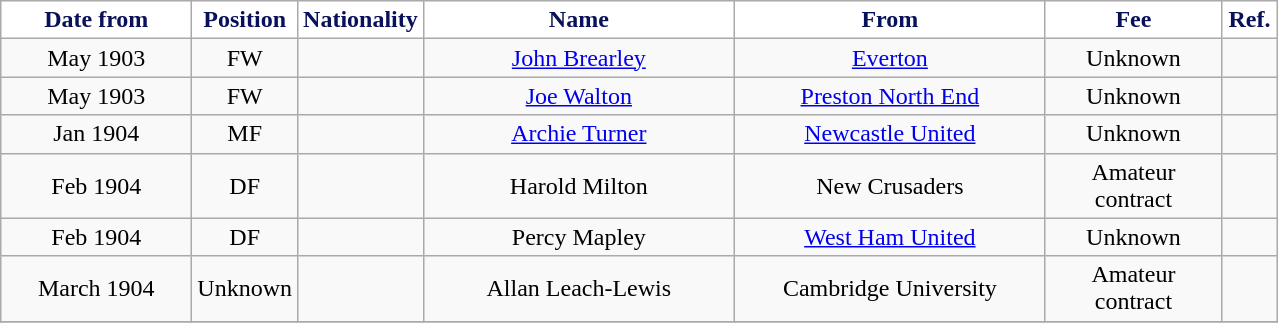<table class="wikitable" style="text-align:center">
<tr>
<th style="background:#FFFFFF; color:#081159; width:120px;">Date from</th>
<th style="background:#FFFFFF; color:#081159; width:50px;">Position</th>
<th style="background:#FFFFFF; color:#081159; width:50px;">Nationality</th>
<th style="background:#FFFFFF; color:#081159; width:200px;">Name</th>
<th style="background:#FFFFFF; color:#081159; width:200px;">From</th>
<th style="background:#FFFFFF; color:#081159; width:110px;">Fee</th>
<th style="background:#FFFFFF; color:#081159; width:30px;">Ref.</th>
</tr>
<tr>
<td>May 1903</td>
<td>FW</td>
<td></td>
<td><a href='#'>John Brearley</a></td>
<td><a href='#'>Everton</a></td>
<td>Unknown</td>
<td></td>
</tr>
<tr>
<td>May 1903</td>
<td>FW</td>
<td></td>
<td><a href='#'>Joe Walton</a></td>
<td><a href='#'>Preston North End</a></td>
<td>Unknown</td>
<td></td>
</tr>
<tr>
<td>Jan 1904</td>
<td>MF</td>
<td></td>
<td><a href='#'>Archie Turner</a></td>
<td><a href='#'>Newcastle United</a></td>
<td>Unknown</td>
<td></td>
</tr>
<tr>
<td>Feb 1904</td>
<td>DF</td>
<td></td>
<td>Harold Milton</td>
<td>New Crusaders</td>
<td>Amateur contract</td>
<td></td>
</tr>
<tr>
<td>Feb 1904</td>
<td>DF</td>
<td></td>
<td>Percy Mapley</td>
<td><a href='#'>West Ham United</a></td>
<td>Unknown</td>
<td></td>
</tr>
<tr>
<td>March 1904</td>
<td>Unknown</td>
<td></td>
<td>Allan Leach-Lewis</td>
<td>Cambridge University</td>
<td>Amateur contract</td>
<td></td>
</tr>
<tr>
</tr>
</table>
